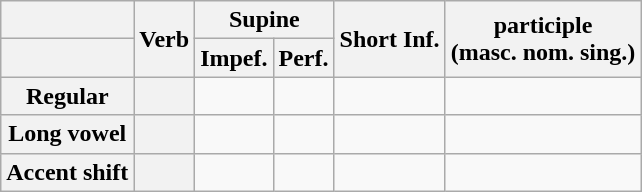<table class="wikitable mw-collapsible mw-collapsed">
<tr>
<th></th>
<th rowspan="2">Verb</th>
<th colspan="2">Supine</th>
<th rowspan="2">Short Inf.</th>
<th rowspan="2"> participle<br>(masc. nom. sing.)</th>
</tr>
<tr>
<th></th>
<th>Impef.</th>
<th>Perf.</th>
</tr>
<tr>
<th>Regular</th>
<th></th>
<td></td>
<td></td>
<td></td>
<td></td>
</tr>
<tr>
<th>Long vowel</th>
<th></th>
<td></td>
<td></td>
<td></td>
<td></td>
</tr>
<tr>
<th>Accent shift</th>
<th></th>
<td></td>
<td></td>
<td></td>
<td></td>
</tr>
</table>
